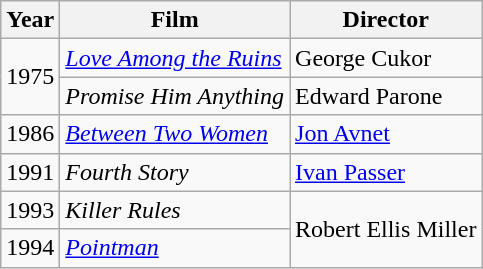<table class="wikitable">
<tr>
<th>Year</th>
<th>Film</th>
<th>Director</th>
</tr>
<tr>
<td rowspan=2>1975</td>
<td><em><a href='#'>Love Among the Ruins</a></em></td>
<td>George Cukor</td>
</tr>
<tr>
<td><em>Promise Him Anything</em></td>
<td>Edward Parone</td>
</tr>
<tr>
<td>1986</td>
<td><em><a href='#'>Between Two Women</a></em></td>
<td><a href='#'>Jon Avnet</a></td>
</tr>
<tr>
<td>1991</td>
<td><em>Fourth Story</em></td>
<td><a href='#'>Ivan Passer</a></td>
</tr>
<tr>
<td>1993</td>
<td><em>Killer Rules</em></td>
<td rowspan=2>Robert Ellis Miller</td>
</tr>
<tr>
<td>1994</td>
<td><em><a href='#'>Pointman</a></em></td>
</tr>
</table>
